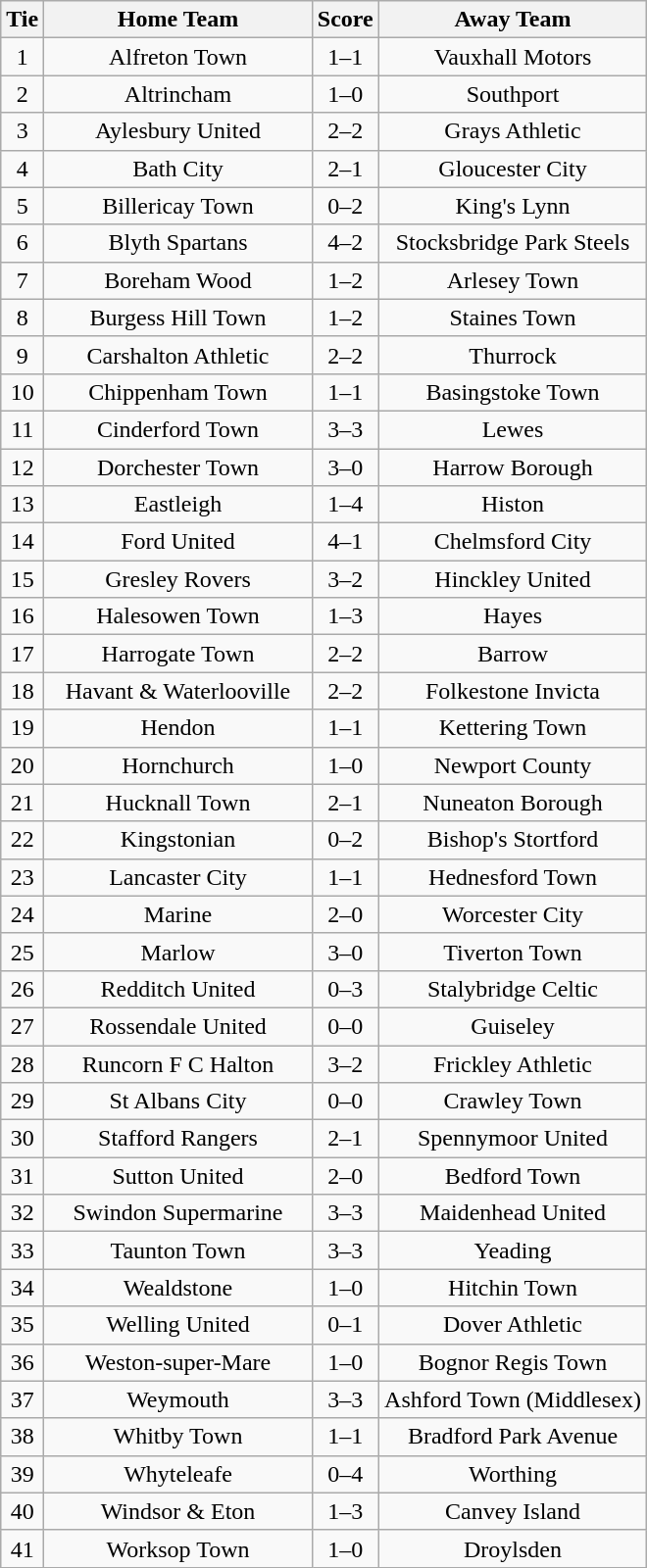<table class="wikitable" style="text-align:center;">
<tr>
<th width=20>Tie</th>
<th width=175>Home Team</th>
<th width=20>Score</th>
<th width=175>Away Team</th>
</tr>
<tr>
<td>1</td>
<td>Alfreton Town</td>
<td>1–1</td>
<td>Vauxhall Motors</td>
</tr>
<tr>
<td>2</td>
<td>Altrincham</td>
<td>1–0</td>
<td>Southport</td>
</tr>
<tr>
<td>3</td>
<td>Aylesbury United</td>
<td>2–2</td>
<td>Grays Athletic</td>
</tr>
<tr>
<td>4</td>
<td>Bath City</td>
<td>2–1</td>
<td>Gloucester City</td>
</tr>
<tr>
<td>5</td>
<td>Billericay Town</td>
<td>0–2</td>
<td>King's Lynn</td>
</tr>
<tr>
<td>6</td>
<td>Blyth Spartans</td>
<td>4–2</td>
<td>Stocksbridge Park Steels</td>
</tr>
<tr>
<td>7</td>
<td>Boreham Wood</td>
<td>1–2</td>
<td>Arlesey Town</td>
</tr>
<tr>
<td>8</td>
<td>Burgess Hill Town</td>
<td>1–2</td>
<td>Staines Town</td>
</tr>
<tr>
<td>9</td>
<td>Carshalton Athletic</td>
<td>2–2</td>
<td>Thurrock</td>
</tr>
<tr>
<td>10</td>
<td>Chippenham Town</td>
<td>1–1</td>
<td>Basingstoke Town</td>
</tr>
<tr>
<td>11</td>
<td>Cinderford Town</td>
<td>3–3</td>
<td>Lewes</td>
</tr>
<tr>
<td>12</td>
<td>Dorchester Town</td>
<td>3–0</td>
<td>Harrow Borough</td>
</tr>
<tr>
<td>13</td>
<td>Eastleigh</td>
<td>1–4</td>
<td>Histon</td>
</tr>
<tr>
<td>14</td>
<td>Ford United</td>
<td>4–1</td>
<td>Chelmsford City</td>
</tr>
<tr>
<td>15</td>
<td>Gresley Rovers</td>
<td>3–2</td>
<td>Hinckley United</td>
</tr>
<tr>
<td>16</td>
<td>Halesowen Town</td>
<td>1–3</td>
<td>Hayes</td>
</tr>
<tr>
<td>17</td>
<td>Harrogate Town</td>
<td>2–2</td>
<td>Barrow</td>
</tr>
<tr>
<td>18</td>
<td>Havant & Waterlooville</td>
<td>2–2</td>
<td>Folkestone Invicta</td>
</tr>
<tr>
<td>19</td>
<td>Hendon</td>
<td>1–1</td>
<td>Kettering Town</td>
</tr>
<tr>
<td>20</td>
<td>Hornchurch</td>
<td>1–0</td>
<td>Newport County</td>
</tr>
<tr>
<td>21</td>
<td>Hucknall Town</td>
<td>2–1</td>
<td>Nuneaton Borough</td>
</tr>
<tr>
<td>22</td>
<td>Kingstonian</td>
<td>0–2</td>
<td>Bishop's Stortford</td>
</tr>
<tr>
<td>23</td>
<td>Lancaster City</td>
<td>1–1</td>
<td>Hednesford Town</td>
</tr>
<tr>
<td>24</td>
<td>Marine</td>
<td>2–0</td>
<td>Worcester City</td>
</tr>
<tr>
<td>25</td>
<td>Marlow</td>
<td>3–0</td>
<td>Tiverton Town</td>
</tr>
<tr>
<td>26</td>
<td>Redditch United</td>
<td>0–3</td>
<td>Stalybridge Celtic</td>
</tr>
<tr>
<td>27</td>
<td>Rossendale United</td>
<td>0–0</td>
<td>Guiseley</td>
</tr>
<tr>
<td>28</td>
<td>Runcorn F C Halton</td>
<td>3–2</td>
<td>Frickley Athletic</td>
</tr>
<tr>
<td>29</td>
<td>St Albans City</td>
<td>0–0</td>
<td>Crawley Town</td>
</tr>
<tr>
<td>30</td>
<td>Stafford Rangers</td>
<td>2–1</td>
<td>Spennymoor United</td>
</tr>
<tr>
<td>31</td>
<td>Sutton United</td>
<td>2–0</td>
<td>Bedford Town</td>
</tr>
<tr>
<td>32</td>
<td>Swindon Supermarine</td>
<td>3–3</td>
<td>Maidenhead United</td>
</tr>
<tr>
<td>33</td>
<td>Taunton Town</td>
<td>3–3</td>
<td>Yeading</td>
</tr>
<tr>
<td>34</td>
<td>Wealdstone</td>
<td>1–0</td>
<td>Hitchin Town</td>
</tr>
<tr>
<td>35</td>
<td>Welling United</td>
<td>0–1</td>
<td>Dover Athletic</td>
</tr>
<tr>
<td>36</td>
<td>Weston-super-Mare</td>
<td>1–0</td>
<td>Bognor Regis Town</td>
</tr>
<tr>
<td>37</td>
<td>Weymouth</td>
<td>3–3</td>
<td>Ashford Town (Middlesex)</td>
</tr>
<tr>
<td>38</td>
<td>Whitby Town</td>
<td>1–1</td>
<td>Bradford Park Avenue</td>
</tr>
<tr>
<td>39</td>
<td>Whyteleafe</td>
<td>0–4</td>
<td>Worthing</td>
</tr>
<tr>
<td>40</td>
<td>Windsor & Eton</td>
<td>1–3</td>
<td>Canvey Island</td>
</tr>
<tr>
<td>41</td>
<td>Worksop Town</td>
<td>1–0</td>
<td>Droylsden</td>
</tr>
</table>
